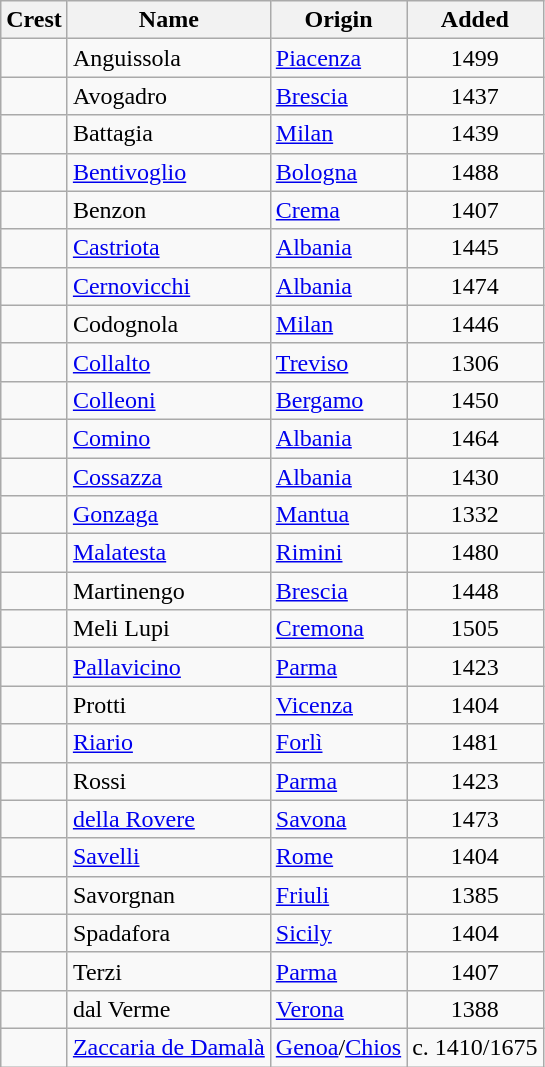<table class="wikitable">
<tr>
<th>Crest</th>
<th>Name</th>
<th>Origin</th>
<th>Added</th>
</tr>
<tr>
<td style="text-align:center"></td>
<td>Anguissola</td>
<td><a href='#'>Piacenza</a></td>
<td style="text-align:center">1499</td>
</tr>
<tr>
<td style="text-align:center"></td>
<td>Avogadro</td>
<td><a href='#'>Brescia</a></td>
<td style="text-align:center">1437</td>
</tr>
<tr>
<td style="text-align:center"></td>
<td>Battagia</td>
<td><a href='#'>Milan</a></td>
<td style="text-align:center">1439</td>
</tr>
<tr>
<td style="text-align:center"></td>
<td><a href='#'>Bentivoglio</a></td>
<td><a href='#'>Bologna</a></td>
<td style="text-align:center">1488</td>
</tr>
<tr>
<td style="text-align:center"></td>
<td>Benzon</td>
<td><a href='#'>Crema</a></td>
<td style="text-align:center">1407</td>
</tr>
<tr>
<td style="text-align:center"></td>
<td><a href='#'>Castriota</a></td>
<td><a href='#'>Albania</a></td>
<td style="text-align:center">1445</td>
</tr>
<tr>
<td style="text-align:center"></td>
<td><a href='#'>Cernovicchi</a></td>
<td><a href='#'>Albania</a></td>
<td style="text-align:center">1474</td>
</tr>
<tr>
<td></td>
<td>Codognola</td>
<td><a href='#'>Milan</a></td>
<td style="text-align:center">1446</td>
</tr>
<tr>
<td style="text-align:center"></td>
<td><a href='#'>Collalto</a></td>
<td><a href='#'>Treviso</a></td>
<td style="text-align:center">1306</td>
</tr>
<tr>
<td style="text-align:center"></td>
<td><a href='#'>Colleoni</a></td>
<td><a href='#'>Bergamo</a></td>
<td style="text-align:center">1450</td>
</tr>
<tr>
<td style="text-align:center"></td>
<td><a href='#'>Comino</a></td>
<td><a href='#'>Albania</a></td>
<td style="text-align:center">1464</td>
</tr>
<tr>
<td style="text-align:center"></td>
<td><a href='#'>Cossazza</a></td>
<td><a href='#'>Albania</a></td>
<td style="text-align:center">1430</td>
</tr>
<tr>
<td style="text-align:center"></td>
<td><a href='#'>Gonzaga</a></td>
<td><a href='#'>Mantua</a></td>
<td style="text-align:center">1332</td>
</tr>
<tr>
<td style="text-align:center"></td>
<td><a href='#'>Malatesta</a></td>
<td><a href='#'>Rimini</a></td>
<td style="text-align:center">1480</td>
</tr>
<tr>
<td style="text-align:center"></td>
<td>Martinengo</td>
<td><a href='#'>Brescia</a></td>
<td style="text-align:center">1448</td>
</tr>
<tr>
<td style="text-align:center"></td>
<td>Meli Lupi</td>
<td><a href='#'>Cremona</a></td>
<td style="text-align:center">1505</td>
</tr>
<tr>
<td style="text-align:center"></td>
<td><a href='#'>Pallavicino</a></td>
<td><a href='#'>Parma</a></td>
<td style="text-align:center">1423</td>
</tr>
<tr>
<td></td>
<td>Protti</td>
<td><a href='#'>Vicenza</a></td>
<td style="text-align:center">1404</td>
</tr>
<tr>
<td style="text-align:center"></td>
<td><a href='#'>Riario</a></td>
<td><a href='#'>Forlì</a></td>
<td style="text-align:center">1481</td>
</tr>
<tr>
<td style="text-align:center"></td>
<td>Rossi</td>
<td><a href='#'>Parma</a></td>
<td style="text-align:center">1423</td>
</tr>
<tr>
<td style="text-align:center"></td>
<td><a href='#'>della Rovere</a></td>
<td><a href='#'>Savona</a></td>
<td style="text-align:center">1473</td>
</tr>
<tr>
<td style="text-align:center"></td>
<td><a href='#'>Savelli</a></td>
<td><a href='#'>Rome</a></td>
<td style="text-align:center">1404</td>
</tr>
<tr>
<td style="text-align:center"></td>
<td>Savorgnan</td>
<td><a href='#'>Friuli</a></td>
<td style="text-align:center">1385</td>
</tr>
<tr>
<td style="text-align:center"></td>
<td>Spadafora</td>
<td><a href='#'>Sicily</a></td>
<td style="text-align:center">1404</td>
</tr>
<tr>
<td style="text-align:center"></td>
<td>Terzi</td>
<td><a href='#'>Parma</a></td>
<td style="text-align:center">1407</td>
</tr>
<tr>
<td style="text-align:center"></td>
<td>dal Verme</td>
<td><a href='#'>Verona</a></td>
<td style="text-align:center">1388</td>
</tr>
<tr>
<td style="text-align:center"></td>
<td><a href='#'>Zaccaria de Damalà</a></td>
<td><a href='#'>Genoa</a>/<a href='#'>Chios</a></td>
<td>c. 1410/1675</td>
</tr>
</table>
